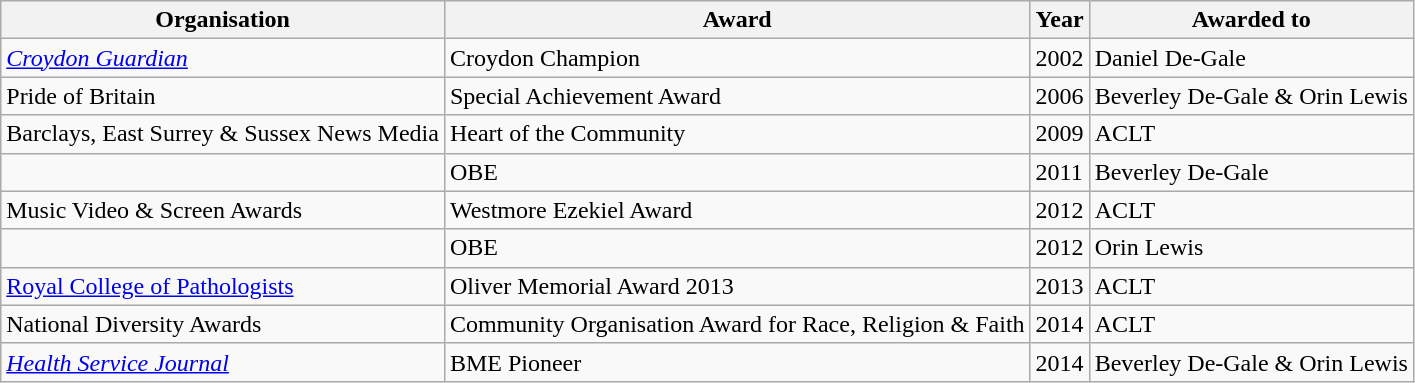<table class="wikitable">
<tr>
<th>Organisation</th>
<th>Award</th>
<th>Year</th>
<th>Awarded to</th>
</tr>
<tr>
<td><em><a href='#'>Croydon Guardian</a></em></td>
<td>Croydon Champion</td>
<td>2002</td>
<td>Daniel De-Gale</td>
</tr>
<tr>
<td>Pride of Britain</td>
<td>Special Achievement Award</td>
<td>2006</td>
<td>Beverley De-Gale & Orin Lewis</td>
</tr>
<tr>
<td>Barclays, East Surrey & Sussex News Media</td>
<td>Heart of the Community</td>
<td>2009</td>
<td>ACLT</td>
</tr>
<tr>
<td></td>
<td>OBE</td>
<td>2011</td>
<td>Beverley De-Gale</td>
</tr>
<tr>
<td>Music Video & Screen Awards</td>
<td>Westmore Ezekiel Award</td>
<td>2012</td>
<td>ACLT</td>
</tr>
<tr>
<td></td>
<td>OBE</td>
<td>2012</td>
<td>Orin Lewis</td>
</tr>
<tr>
<td><a href='#'>Royal College of Pathologists</a></td>
<td>Oliver Memorial Award 2013</td>
<td>2013</td>
<td>ACLT</td>
</tr>
<tr>
<td>National Diversity Awards</td>
<td>Community Organisation Award for Race, Religion & Faith</td>
<td>2014</td>
<td>ACLT</td>
</tr>
<tr>
<td><em><a href='#'>Health Service Journal</a></em></td>
<td>BME Pioneer</td>
<td>2014</td>
<td>Beverley De-Gale & Orin Lewis</td>
</tr>
</table>
